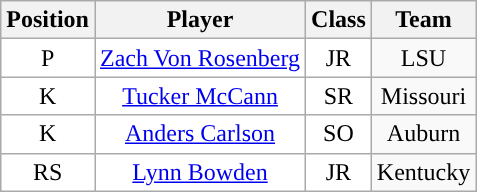<table class="wikitable sortable">
<tr>
<th>Position</th>
<th>Player</th>
<th>Class</th>
<th>Team</th>
</tr>
<tr style="text-align:center;">
<td style="background:white">P</td>
<td style="background:white"><a href='#'>Zach Von Rosenberg</a></td>
<td style="background:white">JR</td>
<td>LSU</td>
</tr>
<tr style="text-align:center;">
<td style="background:white">K</td>
<td style="background:white"><a href='#'>Tucker McCann</a></td>
<td style="background:white">SR</td>
<td>Missouri</td>
</tr>
<tr style="text-align:center;">
<td style="background:white">K</td>
<td style="background:white"><a href='#'>Anders Carlson</a></td>
<td style="background:white">SO</td>
<td>Auburn</td>
</tr>
<tr style="text-align:center;">
<td style="background:white">RS</td>
<td style="background:white"><a href='#'>Lynn Bowden</a></td>
<td style="background:white">JR</td>
<td>Kentucky</td>
</tr>
</table>
